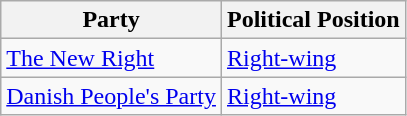<table class="wikitable mw-collapsible mw-collapsed">
<tr>
<th>Party</th>
<th>Political Position</th>
</tr>
<tr>
<td><a href='#'>The New Right</a></td>
<td><a href='#'>Right-wing</a></td>
</tr>
<tr>
<td><a href='#'>Danish People's Party</a></td>
<td><a href='#'>Right-wing</a></td>
</tr>
</table>
